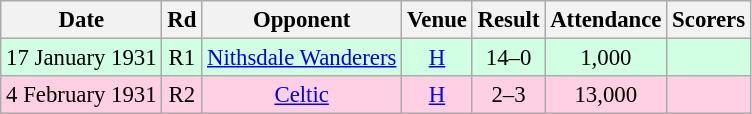<table class="wikitable sortable" style="font-size:95%; text-align:center">
<tr>
<th>Date</th>
<th>Rd</th>
<th>Opponent</th>
<th>Venue</th>
<th>Result</th>
<th>Attendance</th>
<th>Scorers</th>
</tr>
<tr bgcolor = "#d0ffe3">
<td>17 January 1931</td>
<td>R1</td>
<td><a href='#'>Nithsdale Wanderers</a></td>
<td><a href='#'>H</a></td>
<td>14–0</td>
<td>1,000</td>
<td></td>
</tr>
<tr bgcolor = "#ffd0e3">
<td>4 February 1931</td>
<td>R2</td>
<td><a href='#'>Celtic</a></td>
<td><a href='#'>H</a></td>
<td>2–3</td>
<td>13,000</td>
<td></td>
</tr>
</table>
